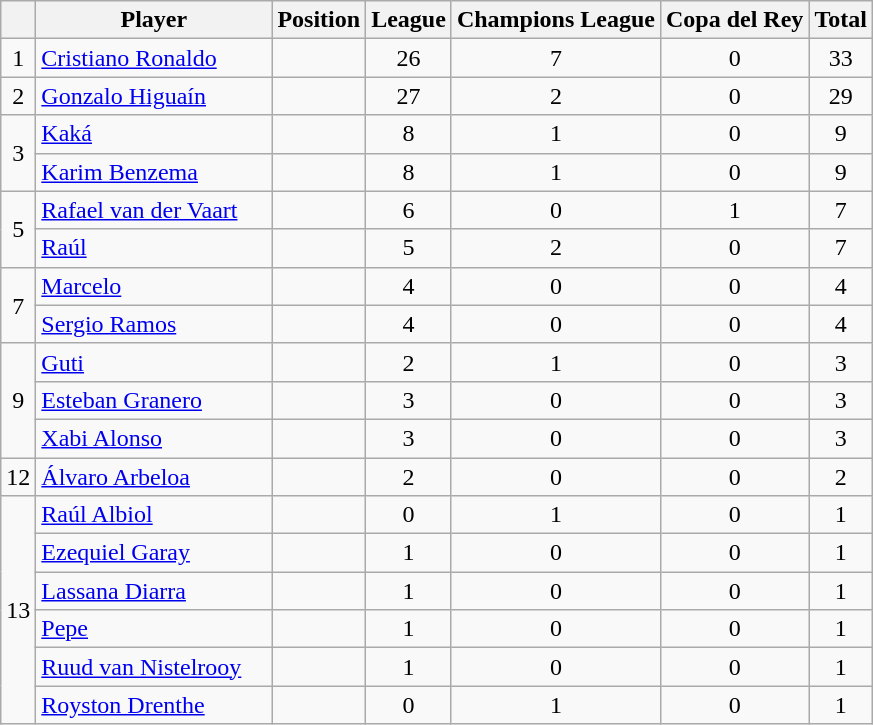<table class="wikitable">
<tr>
<th></th>
<th width="150">Player</th>
<th>Position</th>
<th>League</th>
<th>Champions League</th>
<th>Copa del Rey</th>
<th>Total</th>
</tr>
<tr>
<td align=center rowspan=1>1</td>
<td> <a href='#'>Cristiano Ronaldo</a></td>
<td align=center></td>
<td align=center>26</td>
<td align=center>7</td>
<td align=center>0</td>
<td align=center>33</td>
</tr>
<tr>
<td align=center rowspan=1>2</td>
<td> <a href='#'>Gonzalo Higuaín</a></td>
<td align=center></td>
<td align=center>27</td>
<td align=center>2</td>
<td align=center>0</td>
<td align=center>29</td>
</tr>
<tr>
<td align=center rowspan=2>3</td>
<td> <a href='#'>Kaká</a></td>
<td align=center></td>
<td align=center>8</td>
<td align=center>1</td>
<td align=center>0</td>
<td align=center>9</td>
</tr>
<tr>
<td> <a href='#'>Karim Benzema</a></td>
<td align=center></td>
<td align=center>8</td>
<td align=center>1</td>
<td align=center>0</td>
<td align=center>9</td>
</tr>
<tr>
<td align=center rowspan=2>5</td>
<td> <a href='#'>Rafael van der Vaart</a></td>
<td align=center></td>
<td align=center>6</td>
<td align=center>0</td>
<td align=center>1</td>
<td align=center>7</td>
</tr>
<tr>
<td> <a href='#'>Raúl</a></td>
<td align=center></td>
<td align=center>5</td>
<td align=center>2</td>
<td align=center>0</td>
<td align=center>7</td>
</tr>
<tr>
<td align=center rowspan=2>7</td>
<td> <a href='#'>Marcelo</a></td>
<td align=center></td>
<td align=center>4</td>
<td align=center>0</td>
<td align=center>0</td>
<td align=center>4</td>
</tr>
<tr>
<td> <a href='#'>Sergio Ramos</a></td>
<td align=center></td>
<td align=center>4</td>
<td align=center>0</td>
<td align=center>0</td>
<td align=center>4</td>
</tr>
<tr>
<td align=center rowspan=3>9</td>
<td> <a href='#'>Guti</a></td>
<td align=center></td>
<td align=center>2</td>
<td align=center>1</td>
<td align=center>0</td>
<td align=center>3</td>
</tr>
<tr>
<td> <a href='#'>Esteban Granero</a></td>
<td align=center></td>
<td align=center>3</td>
<td align=center>0</td>
<td align=center>0</td>
<td align=center>3</td>
</tr>
<tr>
<td> <a href='#'>Xabi Alonso</a></td>
<td align=center></td>
<td align=center>3</td>
<td align=center>0</td>
<td align=center>0</td>
<td align=center>3</td>
</tr>
<tr>
<td align=center rowspan=1>12</td>
<td> <a href='#'>Álvaro Arbeloa</a></td>
<td align=center></td>
<td align=center>2</td>
<td align=center>0</td>
<td align=center>0</td>
<td align=center>2</td>
</tr>
<tr>
<td align=center rowspan=6>13</td>
<td> <a href='#'>Raúl Albiol</a></td>
<td align=center></td>
<td align=center>0</td>
<td align=center>1</td>
<td align=center>0</td>
<td align=center>1</td>
</tr>
<tr>
<td> <a href='#'>Ezequiel Garay</a></td>
<td align=center></td>
<td align=center>1</td>
<td align=center>0</td>
<td align=center>0</td>
<td align=center>1</td>
</tr>
<tr>
<td> <a href='#'>Lassana Diarra</a></td>
<td align=center></td>
<td align=center>1</td>
<td align=center>0</td>
<td align=center>0</td>
<td align=center>1</td>
</tr>
<tr>
<td> <a href='#'>Pepe</a></td>
<td align=center></td>
<td align=center>1</td>
<td align=center>0</td>
<td align=center>0</td>
<td align=center>1</td>
</tr>
<tr>
<td> <a href='#'>Ruud van Nistelrooy</a></td>
<td align=center></td>
<td align=center>1</td>
<td align=center>0</td>
<td align=center>0</td>
<td align=center>1</td>
</tr>
<tr>
<td> <a href='#'>Royston Drenthe</a></td>
<td align=center></td>
<td align=center>0</td>
<td align=center>1</td>
<td align=center>0</td>
<td align=center>1</td>
</tr>
</table>
